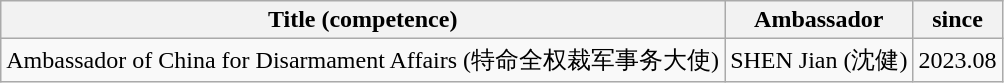<table class=wikitable>
<tr>
<th>Title (competence)</th>
<th>Ambassador</th>
<th>since</th>
</tr>
<tr>
<td>Ambassador of China for Disarmament Affairs (特命全权裁军事务大使)</td>
<td>SHEN Jian (沈健)</td>
<td>2023.08</td>
</tr>
</table>
